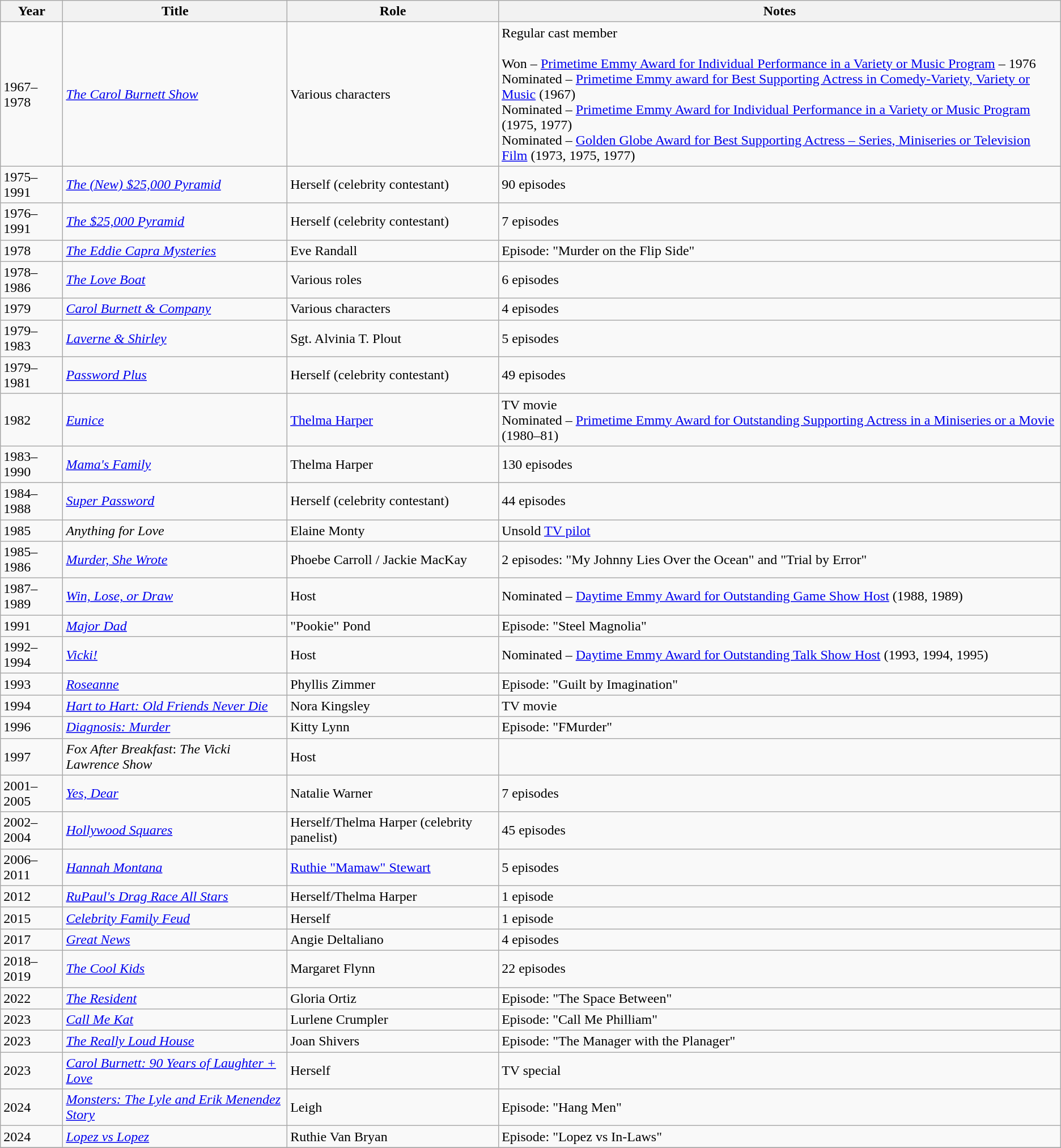<table class="wikitable sortable">
<tr>
<th>Year</th>
<th>Title</th>
<th>Role</th>
<th class="unsortable">Notes</th>
</tr>
<tr>
<td>1967–1978</td>
<td><em><a href='#'>The Carol Burnett Show</a></em></td>
<td>Various characters</td>
<td>Regular cast member<br><br>Won – <a href='#'>Primetime Emmy Award for Individual Performance in a Variety or Music Program</a> – 1976<br>
Nominated – <a href='#'>Primetime Emmy award for Best Supporting Actress in Comedy-Variety, Variety or Music</a> (1967)<br>
Nominated – <a href='#'>Primetime Emmy Award for Individual Performance in a Variety or Music Program</a> (1975, 1977)<br>
Nominated – <a href='#'>Golden Globe Award for Best Supporting Actress – Series, Miniseries or Television Film</a> (1973, 1975, 1977)</td>
</tr>
<tr>
<td>1975–1991</td>
<td><em><a href='#'>The (New) $25,000 Pyramid</a></em></td>
<td>Herself (celebrity contestant)</td>
<td>90 episodes</td>
</tr>
<tr>
<td>1976–1991</td>
<td><em><a href='#'>The $25,000 Pyramid</a></em></td>
<td>Herself (celebrity contestant)</td>
<td>7 episodes</td>
</tr>
<tr>
<td>1978</td>
<td><em><a href='#'>The Eddie Capra Mysteries</a></em></td>
<td>Eve Randall</td>
<td>Episode: "Murder on the Flip Side"</td>
</tr>
<tr>
<td>1978–1986</td>
<td><em><a href='#'>The Love Boat</a></em></td>
<td>Various roles</td>
<td>6 episodes</td>
</tr>
<tr>
<td>1979</td>
<td><em><a href='#'>Carol Burnett & Company</a></em></td>
<td>Various characters</td>
<td>4 episodes</td>
</tr>
<tr>
<td>1979–1983</td>
<td><em><a href='#'>Laverne & Shirley</a></em></td>
<td>Sgt. Alvinia T. Plout</td>
<td>5 episodes</td>
</tr>
<tr>
<td>1979–1981</td>
<td><em><a href='#'>Password Plus</a></em></td>
<td>Herself (celebrity contestant)</td>
<td>49 episodes</td>
</tr>
<tr>
<td>1982</td>
<td><em><a href='#'>Eunice</a></em></td>
<td><a href='#'>Thelma Harper</a></td>
<td>TV movie <br>Nominated – <a href='#'>Primetime Emmy Award for Outstanding Supporting Actress in a Miniseries or a Movie</a> (1980–81)</td>
</tr>
<tr>
<td>1983–1990</td>
<td><em><a href='#'>Mama's Family</a></em></td>
<td>Thelma Harper</td>
<td>130 episodes</td>
</tr>
<tr>
<td>1984–1988</td>
<td><em><a href='#'>Super Password</a></em></td>
<td>Herself (celebrity contestant)</td>
<td>44 episodes</td>
</tr>
<tr>
<td>1985</td>
<td><em>Anything for Love</em></td>
<td>Elaine Monty</td>
<td>Unsold <a href='#'>TV pilot</a></td>
</tr>
<tr>
<td>1985–1986</td>
<td><em><a href='#'>Murder, She Wrote</a></em></td>
<td>Phoebe Carroll / Jackie MacKay</td>
<td>2 episodes: "My Johnny Lies Over the Ocean" and "Trial by Error"</td>
</tr>
<tr>
<td>1987–1989</td>
<td><em><a href='#'>Win, Lose, or Draw</a></em></td>
<td>Host</td>
<td>Nominated – <a href='#'>Daytime Emmy Award for Outstanding Game Show Host</a> (1988, 1989)</td>
</tr>
<tr>
<td>1991</td>
<td><em><a href='#'>Major Dad</a></em></td>
<td>"Pookie" Pond</td>
<td>Episode: "Steel Magnolia"</td>
</tr>
<tr>
<td>1992–1994</td>
<td><em><a href='#'>Vicki!</a></em></td>
<td>Host</td>
<td>Nominated – <a href='#'>Daytime Emmy Award for Outstanding Talk Show Host</a> (1993, 1994, 1995)</td>
</tr>
<tr>
<td>1993</td>
<td><em><a href='#'>Roseanne</a></em></td>
<td>Phyllis Zimmer</td>
<td>Episode: "Guilt by Imagination"</td>
</tr>
<tr>
<td>1994</td>
<td><em><a href='#'>Hart to Hart: Old Friends Never Die</a></em></td>
<td>Nora Kingsley</td>
<td>TV movie</td>
</tr>
<tr>
<td>1996</td>
<td><em><a href='#'>Diagnosis: Murder</a></em></td>
<td>Kitty Lynn</td>
<td>Episode: "FMurder"</td>
</tr>
<tr>
<td>1997</td>
<td><em>Fox After Breakfast</em>:  <em> The Vicki Lawrence Show</em></td>
<td>Host</td>
<td></td>
</tr>
<tr>
<td>2001–2005</td>
<td><em><a href='#'>Yes, Dear</a></em></td>
<td>Natalie Warner</td>
<td>7 episodes</td>
</tr>
<tr>
<td>2002–2004</td>
<td><em><a href='#'>Hollywood Squares</a></em></td>
<td>Herself/Thelma Harper (celebrity panelist)</td>
<td>45 episodes</td>
</tr>
<tr>
<td>2006–2011</td>
<td><em><a href='#'>Hannah Montana</a></em></td>
<td><a href='#'>Ruthie "Mamaw" Stewart</a></td>
<td>5 episodes</td>
</tr>
<tr>
<td>2012</td>
<td><em><a href='#'>RuPaul's Drag Race All Stars</a></em></td>
<td>Herself/Thelma Harper</td>
<td>1 episode</td>
</tr>
<tr>
<td>2015</td>
<td><em><a href='#'>Celebrity Family Feud</a></em></td>
<td>Herself</td>
<td>1 episode</td>
</tr>
<tr>
<td>2017</td>
<td><em><a href='#'>Great News</a></em></td>
<td>Angie Deltaliano</td>
<td>4 episodes</td>
</tr>
<tr>
<td>2018–2019</td>
<td><em><a href='#'>The Cool Kids</a></em></td>
<td>Margaret Flynn</td>
<td>22 episodes</td>
</tr>
<tr>
<td>2022</td>
<td><em><a href='#'>The Resident</a></em></td>
<td>Gloria Ortiz</td>
<td>Episode: "The Space Between"</td>
</tr>
<tr>
<td>2023</td>
<td><em><a href='#'>Call Me Kat</a></em></td>
<td>Lurlene Crumpler</td>
<td>Episode: "Call Me Philliam"</td>
</tr>
<tr>
<td>2023</td>
<td><em><a href='#'>The Really Loud House</a></em></td>
<td>Joan Shivers</td>
<td>Episode: "The Manager with the Planager"</td>
</tr>
<tr>
<td>2023</td>
<td><em><a href='#'>Carol Burnett: 90 Years of Laughter + Love</a></em></td>
<td>Herself</td>
<td>TV special</td>
</tr>
<tr>
<td>2024</td>
<td><em><a href='#'>Monsters: The Lyle and Erik Menendez Story</a></em></td>
<td>Leigh</td>
<td>Episode: "Hang Men"</td>
</tr>
<tr>
<td>2024</td>
<td><em><a href='#'>Lopez vs Lopez</a></em></td>
<td>Ruthie Van Bryan</td>
<td>Episode: "Lopez vs In-Laws"</td>
</tr>
<tr>
</tr>
</table>
